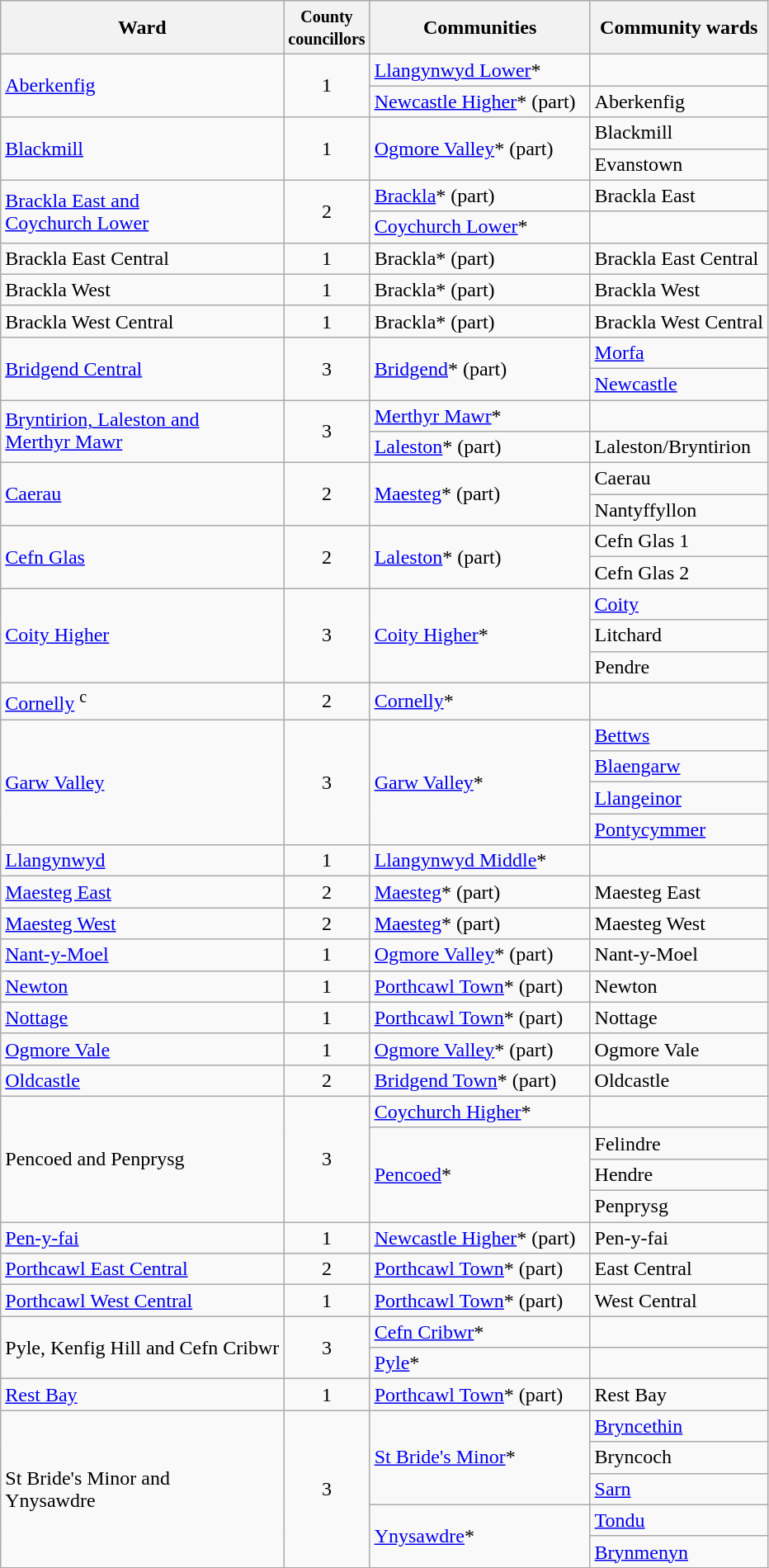<table class="wikitable">
<tr>
<th>Ward </th>
<th><small>County<br>councillors</small></th>
<th>Communities</th>
<th>Community wards </th>
</tr>
<tr>
<td rowspan="2"><a href='#'>Aberkenfig</a></td>
<td align="center" rowspan="2">1</td>
<td><a href='#'>Llangynwyd Lower</a>*</td>
</tr>
<tr>
<td><a href='#'>Newcastle Higher</a>* (part)  </td>
<td>Aberkenfig</td>
</tr>
<tr>
<td rowspan="2"><a href='#'>Blackmill</a></td>
<td align="center" rowspan="2">1</td>
<td rowspan="2"><a href='#'>Ogmore Valley</a>* (part)</td>
<td>Blackmill</td>
</tr>
<tr>
<td>Evanstown</td>
</tr>
<tr>
<td rowspan="2"><a href='#'>Brackla East and<br>Coychurch Lower</a></td>
<td align="center" rowspan="2">2</td>
<td><a href='#'>Brackla</a>* (part)</td>
<td>Brackla East</td>
</tr>
<tr>
<td><a href='#'>Coychurch Lower</a>*</td>
<td></td>
</tr>
<tr>
<td>Brackla East Central</td>
<td align="center">1</td>
<td>Brackla* (part)</td>
<td>Brackla East Central</td>
</tr>
<tr>
<td>Brackla West</td>
<td align="center">1</td>
<td>Brackla* (part)</td>
<td>Brackla West</td>
</tr>
<tr>
<td>Brackla West Central</td>
<td align="center">1</td>
<td>Brackla* (part)</td>
<td>Brackla West Central</td>
</tr>
<tr>
<td rowspan="2"><a href='#'>Bridgend Central</a></td>
<td align="center" rowspan="2">3</td>
<td rowspan="2"><a href='#'>Bridgend</a>* (part)</td>
<td><a href='#'>Morfa</a></td>
</tr>
<tr>
<td><a href='#'>Newcastle</a></td>
</tr>
<tr>
<td rowspan="2"><a href='#'>Bryntirion, Laleston and<br>Merthyr Mawr</a></td>
<td align="center" rowspan="2">3</td>
<td><a href='#'>Merthyr Mawr</a>*</td>
</tr>
<tr>
<td><a href='#'>Laleston</a>* (part)</td>
<td>Laleston/Bryntirion</td>
</tr>
<tr>
<td rowspan="2"><a href='#'>Caerau</a></td>
<td align="center" rowspan="2">2</td>
<td rowspan="2"><a href='#'>Maesteg</a>* (part)</td>
<td>Caerau</td>
</tr>
<tr>
<td>Nantyffyllon</td>
</tr>
<tr>
<td rowspan="2"><a href='#'>Cefn Glas</a></td>
<td align="center" rowspan="2">2</td>
<td rowspan="2"><a href='#'>Laleston</a>* (part)</td>
<td>Cefn Glas 1</td>
</tr>
<tr>
<td>Cefn Glas 2</td>
</tr>
<tr>
<td rowspan="3"><a href='#'>Coity Higher</a></td>
<td align="center" rowspan="3">3</td>
<td rowspan="3"><a href='#'>Coity Higher</a>*</td>
<td><a href='#'>Coity</a></td>
</tr>
<tr>
<td>Litchard</td>
</tr>
<tr>
<td>Pendre</td>
</tr>
<tr>
<td><a href='#'>Cornelly</a> <sup>c</sup></td>
<td align="center">2</td>
<td><a href='#'>Cornelly</a>*</td>
<td></td>
</tr>
<tr>
<td rowspan="4"><a href='#'>Garw Valley</a></td>
<td align="center" rowspan="4">3</td>
<td rowspan="4"><a href='#'>Garw Valley</a>*</td>
<td><a href='#'>Bettws</a></td>
</tr>
<tr>
<td><a href='#'>Blaengarw</a></td>
</tr>
<tr>
<td><a href='#'>Llangeinor</a></td>
</tr>
<tr>
<td><a href='#'>Pontycymmer</a></td>
</tr>
<tr>
<td><a href='#'>Llangynwyd</a></td>
<td align="center">1</td>
<td><a href='#'>Llangynwyd Middle</a>*</td>
<td></td>
</tr>
<tr>
<td><a href='#'>Maesteg East</a></td>
<td align="center">2</td>
<td><a href='#'>Maesteg</a>* (part)</td>
<td>Maesteg East</td>
</tr>
<tr>
<td><a href='#'>Maesteg West</a></td>
<td align="center">2</td>
<td><a href='#'>Maesteg</a>* (part)</td>
<td>Maesteg West</td>
</tr>
<tr>
<td><a href='#'>Nant-y-Moel</a></td>
<td align="center">1</td>
<td><a href='#'>Ogmore Valley</a>* (part)</td>
<td>Nant-y-Moel</td>
</tr>
<tr>
<td><a href='#'>Newton</a></td>
<td align="center">1</td>
<td><a href='#'>Porthcawl Town</a>* (part)</td>
<td>Newton</td>
</tr>
<tr>
<td><a href='#'>Nottage</a></td>
<td align="center">1</td>
<td><a href='#'>Porthcawl Town</a>* (part)</td>
<td>Nottage</td>
</tr>
<tr>
<td><a href='#'>Ogmore Vale</a></td>
<td align="center">1</td>
<td><a href='#'>Ogmore Valley</a>* (part)</td>
<td>Ogmore Vale</td>
</tr>
<tr>
<td><a href='#'>Oldcastle</a></td>
<td align="center">2</td>
<td><a href='#'>Bridgend Town</a>* (part)</td>
<td>Oldcastle</td>
</tr>
<tr>
<td rowspan="4">Pencoed and Penprysg</td>
<td align="center" rowspan="4">3</td>
<td><a href='#'>Coychurch Higher</a>*</td>
<td></td>
</tr>
<tr>
<td rowspan="3"><a href='#'>Pencoed</a>*</td>
<td>Felindre</td>
</tr>
<tr>
<td>Hendre</td>
</tr>
<tr>
<td>Penprysg</td>
</tr>
<tr>
<td><a href='#'>Pen-y-fai</a></td>
<td align="center">1</td>
<td><a href='#'>Newcastle Higher</a>* (part)</td>
<td>Pen-y-fai</td>
</tr>
<tr>
<td><a href='#'>Porthcawl East Central</a></td>
<td align="center">2</td>
<td><a href='#'>Porthcawl Town</a>* (part)</td>
<td>East Central</td>
</tr>
<tr>
<td><a href='#'>Porthcawl West Central</a></td>
<td align="center">1</td>
<td><a href='#'>Porthcawl Town</a>* (part)</td>
<td>West Central</td>
</tr>
<tr>
<td rowspan="2">Pyle, Kenfig Hill and Cefn Cribwr</td>
<td align="center" rowspan="2">3</td>
<td><a href='#'>Cefn Cribwr</a>*</td>
<td></td>
</tr>
<tr>
<td><a href='#'>Pyle</a>*</td>
<td></td>
</tr>
<tr>
<td><a href='#'>Rest Bay</a></td>
<td align="center">1</td>
<td><a href='#'>Porthcawl Town</a>* (part)</td>
<td>Rest Bay</td>
</tr>
<tr>
<td rowspan="5">St Bride's Minor and<br>Ynysawdre</td>
<td align="center" rowspan="5">3</td>
<td rowspan="3"><a href='#'>St Bride's Minor</a>*</td>
<td><a href='#'>Bryncethin</a></td>
</tr>
<tr>
<td>Bryncoch</td>
</tr>
<tr>
<td><a href='#'>Sarn</a></td>
</tr>
<tr>
<td rowspan="2"><a href='#'>Ynysawdre</a>*</td>
<td><a href='#'>Tondu</a></td>
</tr>
<tr>
<td><a href='#'>Brynmenyn</a></td>
</tr>
</table>
